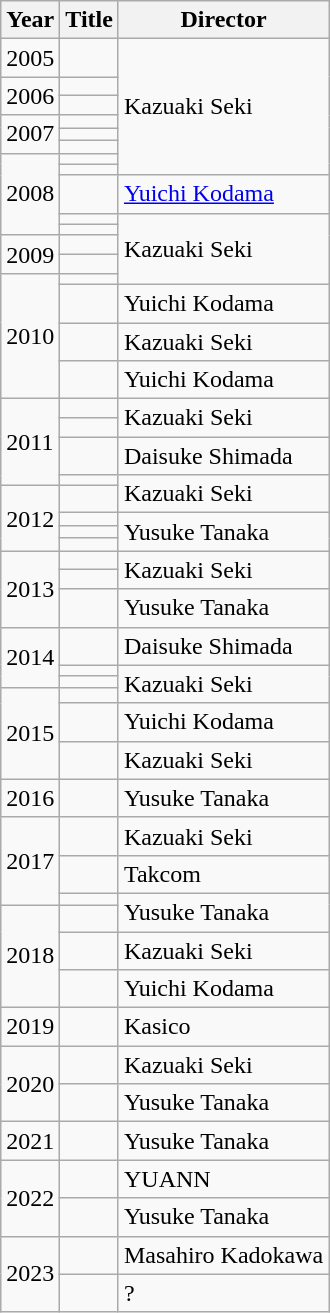<table class="wikitable">
<tr>
<th>Year</th>
<th>Title</th>
<th>Director</th>
</tr>
<tr>
<td>2005</td>
<td></td>
<td rowspan="8">Kazuaki Seki</td>
</tr>
<tr>
<td rowspan="2">2006</td>
<td></td>
</tr>
<tr>
<td></td>
</tr>
<tr>
<td rowspan="3">2007</td>
<td></td>
</tr>
<tr>
<td></td>
</tr>
<tr>
<td></td>
</tr>
<tr>
<td rowspan="5">2008</td>
<td></td>
</tr>
<tr>
<td></td>
</tr>
<tr>
<td></td>
<td><a href='#'>Yuichi Kodama</a></td>
</tr>
<tr>
<td></td>
<td rowspan="5">Kazuaki Seki</td>
</tr>
<tr>
<td></td>
</tr>
<tr>
<td rowspan="2">2009</td>
<td></td>
</tr>
<tr>
<td></td>
</tr>
<tr>
<td rowspan="4">2010</td>
<td></td>
</tr>
<tr>
<td></td>
<td>Yuichi Kodama</td>
</tr>
<tr>
<td></td>
<td>Kazuaki Seki</td>
</tr>
<tr>
<td></td>
<td>Yuichi Kodama</td>
</tr>
<tr>
<td rowspan="4">2011</td>
<td></td>
<td rowspan="2">Kazuaki Seki</td>
</tr>
<tr>
<td></td>
</tr>
<tr>
<td></td>
<td>Daisuke Shimada</td>
</tr>
<tr>
<td></td>
<td rowspan="2">Kazuaki Seki</td>
</tr>
<tr>
<td rowspan="4">2012</td>
<td></td>
</tr>
<tr>
<td></td>
<td rowspan="3">Yusuke Tanaka</td>
</tr>
<tr>
<td></td>
</tr>
<tr>
<td></td>
</tr>
<tr>
<td rowspan="3">2013</td>
<td></td>
<td rowspan="2">Kazuaki Seki</td>
</tr>
<tr>
<td></td>
</tr>
<tr>
<td></td>
<td>Yusuke Tanaka</td>
</tr>
<tr>
<td rowspan="3">2014</td>
<td></td>
<td>Daisuke Shimada</td>
</tr>
<tr>
<td></td>
<td rowspan="3">Kazuaki Seki</td>
</tr>
<tr>
<td></td>
</tr>
<tr>
<td rowspan="3">2015</td>
<td></td>
</tr>
<tr>
<td></td>
<td>Yuichi Kodama</td>
</tr>
<tr>
<td></td>
<td>Kazuaki Seki</td>
</tr>
<tr>
<td>2016</td>
<td></td>
<td>Yusuke Tanaka</td>
</tr>
<tr>
<td rowspan="3">2017</td>
<td></td>
<td>Kazuaki Seki</td>
</tr>
<tr>
<td></td>
<td>Takcom</td>
</tr>
<tr>
<td></td>
<td rowspan="2">Yusuke Tanaka</td>
</tr>
<tr>
<td rowspan="3">2018</td>
<td></td>
</tr>
<tr>
<td></td>
<td>Kazuaki Seki</td>
</tr>
<tr>
<td></td>
<td>Yuichi Kodama</td>
</tr>
<tr>
<td>2019</td>
<td></td>
<td>Kasico</td>
</tr>
<tr>
<td rowspan="2">2020</td>
<td></td>
<td>Kazuaki Seki</td>
</tr>
<tr>
<td></td>
<td>Yusuke Tanaka</td>
</tr>
<tr>
<td>2021</td>
<td></td>
<td>Yusuke Tanaka</td>
</tr>
<tr>
<td rowspan="2">2022</td>
<td></td>
<td>YUANN</td>
</tr>
<tr>
<td></td>
<td>Yusuke Tanaka</td>
</tr>
<tr>
<td rowspan="2">2023</td>
<td></td>
<td>Masahiro Kadokawa</td>
</tr>
<tr>
<td></td>
<td>?</td>
</tr>
</table>
